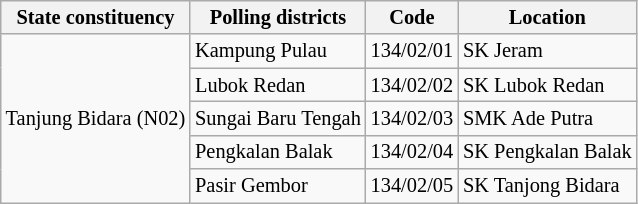<table class="wikitable sortable mw-collapsible" style="white-space:nowrap;font-size:85%">
<tr>
<th>State constituency</th>
<th>Polling districts</th>
<th>Code</th>
<th>Location</th>
</tr>
<tr>
<td rowspan="5">Tanjung Bidara (N02)</td>
<td>Kampung Pulau</td>
<td>134/02/01</td>
<td>SK Jeram</td>
</tr>
<tr>
<td>Lubok Redan</td>
<td>134/02/02</td>
<td>SK Lubok Redan</td>
</tr>
<tr>
<td>Sungai Baru Tengah</td>
<td>134/02/03</td>
<td>SMK Ade Putra</td>
</tr>
<tr>
<td>Pengkalan Balak</td>
<td>134/02/04</td>
<td>SK Pengkalan Balak</td>
</tr>
<tr>
<td>Pasir Gembor</td>
<td>134/02/05</td>
<td>SK Tanjong Bidara</td>
</tr>
</table>
